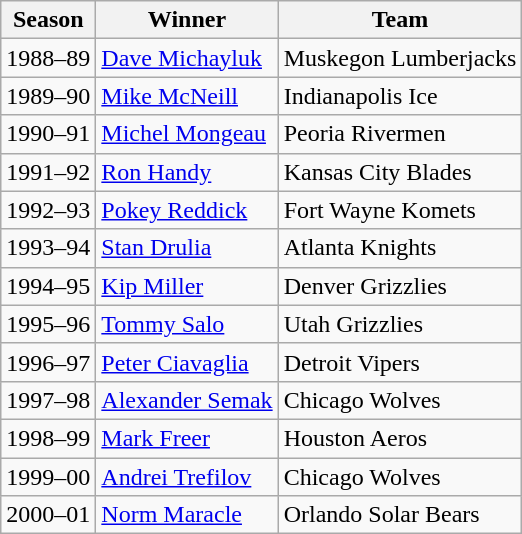<table class="wikitable">
<tr>
<th>Season</th>
<th>Winner</th>
<th>Team</th>
</tr>
<tr>
<td>1988–89</td>
<td><a href='#'>Dave Michayluk</a></td>
<td>Muskegon Lumberjacks</td>
</tr>
<tr>
<td>1989–90</td>
<td><a href='#'>Mike McNeill</a></td>
<td>Indianapolis Ice</td>
</tr>
<tr>
<td>1990–91</td>
<td><a href='#'>Michel Mongeau</a></td>
<td>Peoria Rivermen</td>
</tr>
<tr>
<td>1991–92</td>
<td><a href='#'>Ron Handy</a></td>
<td>Kansas City Blades</td>
</tr>
<tr>
<td>1992–93</td>
<td><a href='#'>Pokey Reddick</a></td>
<td>Fort Wayne Komets</td>
</tr>
<tr>
<td>1993–94</td>
<td><a href='#'>Stan Drulia</a></td>
<td>Atlanta Knights</td>
</tr>
<tr>
<td>1994–95</td>
<td><a href='#'>Kip Miller</a></td>
<td>Denver Grizzlies</td>
</tr>
<tr>
<td>1995–96</td>
<td><a href='#'>Tommy Salo</a></td>
<td>Utah Grizzlies</td>
</tr>
<tr>
<td>1996–97</td>
<td><a href='#'>Peter Ciavaglia</a></td>
<td>Detroit Vipers</td>
</tr>
<tr>
<td>1997–98</td>
<td><a href='#'>Alexander Semak</a></td>
<td>Chicago Wolves</td>
</tr>
<tr>
<td>1998–99</td>
<td><a href='#'>Mark Freer</a></td>
<td>Houston Aeros</td>
</tr>
<tr>
<td>1999–00</td>
<td><a href='#'>Andrei Trefilov</a></td>
<td>Chicago Wolves</td>
</tr>
<tr>
<td>2000–01</td>
<td><a href='#'>Norm Maracle</a></td>
<td>Orlando Solar Bears</td>
</tr>
</table>
